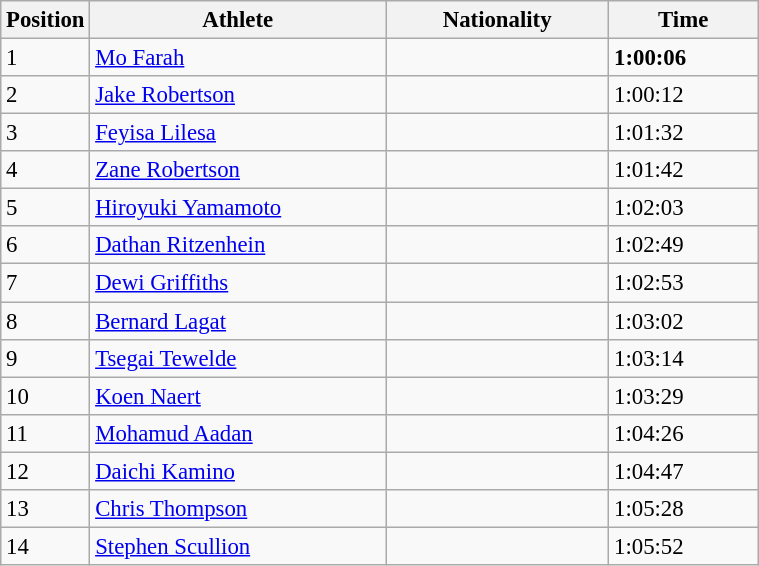<table class="wikitable sortable" border="1"  style="font-size:95%;" width=40%>
<tr>
<th width="10%">Position</th>
<th width="40%">Athlete</th>
<th width="30%">Nationality</th>
<th width="20%">Time</th>
</tr>
<tr>
<td>1</td>
<td><a href='#'>Mo Farah</a></td>
<td></td>
<td><strong>1:00:06</strong></td>
</tr>
<tr>
<td>2</td>
<td><a href='#'>Jake Robertson</a></td>
<td></td>
<td>1:00:12</td>
</tr>
<tr>
<td>3</td>
<td><a href='#'>Feyisa Lilesa</a></td>
<td></td>
<td>1:01:32</td>
</tr>
<tr>
<td>4</td>
<td><a href='#'>Zane Robertson</a></td>
<td></td>
<td>1:01:42</td>
</tr>
<tr>
<td>5</td>
<td><a href='#'>Hiroyuki Yamamoto</a></td>
<td></td>
<td>1:02:03</td>
</tr>
<tr>
<td>6</td>
<td><a href='#'>Dathan Ritzenhein</a></td>
<td></td>
<td>1:02:49</td>
</tr>
<tr>
<td>7</td>
<td><a href='#'>Dewi Griffiths</a></td>
<td></td>
<td>1:02:53</td>
</tr>
<tr>
<td>8</td>
<td><a href='#'>Bernard Lagat</a></td>
<td></td>
<td>1:03:02</td>
</tr>
<tr>
<td>9</td>
<td><a href='#'>Tsegai Tewelde</a></td>
<td></td>
<td>1:03:14</td>
</tr>
<tr>
<td>10</td>
<td><a href='#'>Koen Naert</a></td>
<td></td>
<td>1:03:29</td>
</tr>
<tr>
<td>11</td>
<td><a href='#'>Mohamud Aadan</a></td>
<td></td>
<td>1:04:26</td>
</tr>
<tr>
<td>12</td>
<td><a href='#'>Daichi Kamino</a></td>
<td></td>
<td>1:04:47</td>
</tr>
<tr>
<td>13</td>
<td><a href='#'>Chris Thompson</a></td>
<td></td>
<td>1:05:28</td>
</tr>
<tr>
<td>14</td>
<td><a href='#'>Stephen Scullion</a></td>
<td></td>
<td>1:05:52</td>
</tr>
</table>
